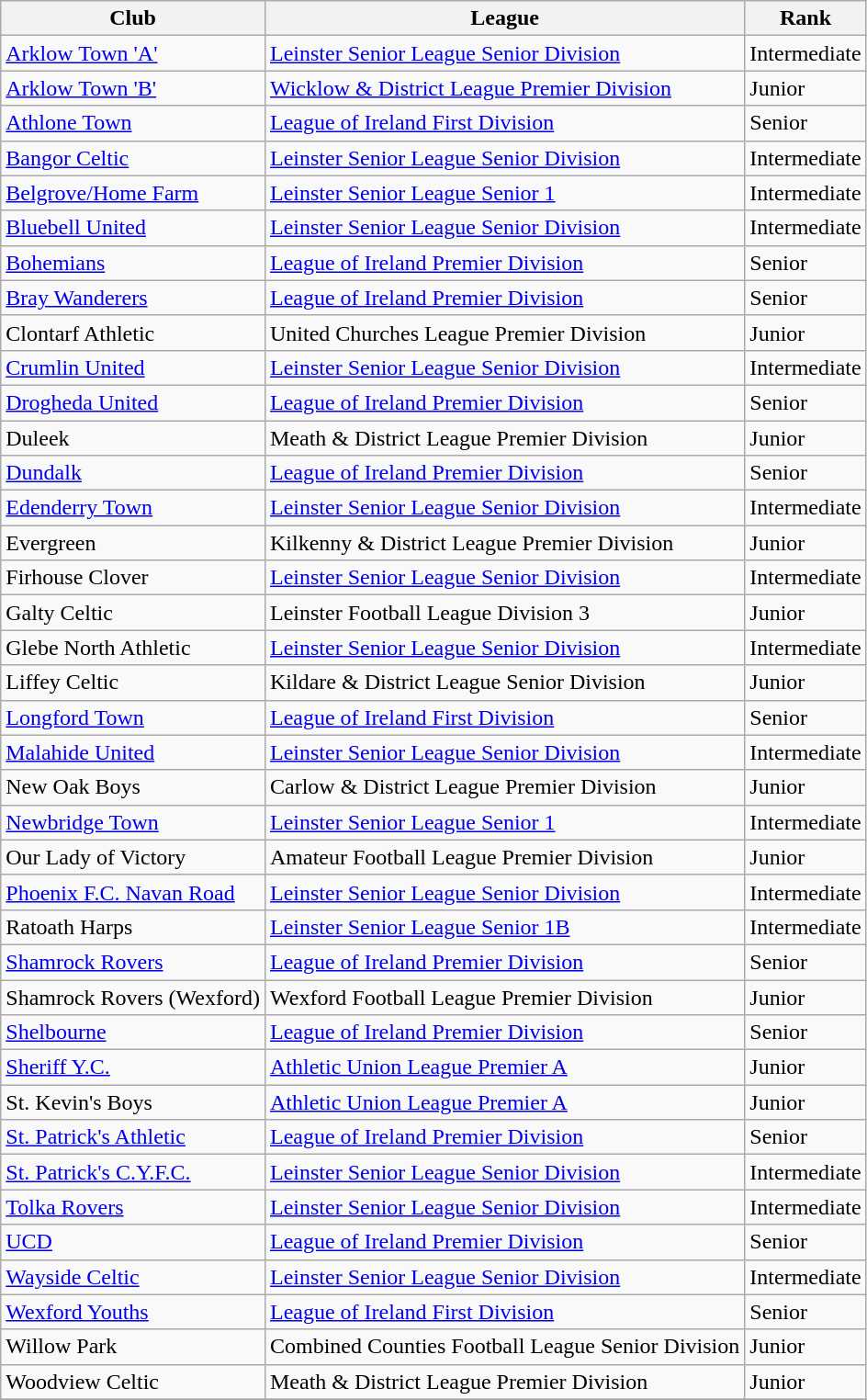<table class="wikitable sortable">
<tr>
<th>Club</th>
<th>League</th>
<th>Rank</th>
</tr>
<tr>
<td><a href='#'>Arklow Town 'A'</a></td>
<td><a href='#'>Leinster Senior League Senior Division</a></td>
<td>Intermediate</td>
</tr>
<tr>
<td><a href='#'>Arklow Town 'B'</a></td>
<td><a href='#'>Wicklow & District League Premier Division</a></td>
<td>Junior</td>
</tr>
<tr>
<td><a href='#'>Athlone Town</a></td>
<td><a href='#'>League of Ireland First Division</a></td>
<td>Senior</td>
</tr>
<tr>
<td><a href='#'>Bangor Celtic</a></td>
<td><a href='#'>Leinster Senior League Senior Division</a></td>
<td>Intermediate</td>
</tr>
<tr>
<td><a href='#'>Belgrove/Home Farm</a></td>
<td><a href='#'>Leinster Senior League Senior 1</a></td>
<td>Intermediate</td>
</tr>
<tr>
<td><a href='#'>Bluebell United</a></td>
<td><a href='#'>Leinster Senior League Senior Division</a></td>
<td>Intermediate</td>
</tr>
<tr>
<td><a href='#'>Bohemians</a></td>
<td><a href='#'>League of Ireland Premier Division</a></td>
<td>Senior</td>
</tr>
<tr>
<td><a href='#'>Bray Wanderers</a></td>
<td><a href='#'>League of Ireland Premier Division</a></td>
<td>Senior</td>
</tr>
<tr>
<td>Clontarf Athletic</td>
<td>United Churches League Premier Division</td>
<td>Junior</td>
</tr>
<tr>
<td><a href='#'>Crumlin United</a></td>
<td><a href='#'>Leinster Senior League Senior Division</a></td>
<td>Intermediate</td>
</tr>
<tr>
<td><a href='#'>Drogheda United</a></td>
<td><a href='#'>League of Ireland Premier Division</a></td>
<td>Senior</td>
</tr>
<tr>
<td>Duleek</td>
<td>Meath & District League Premier Division</td>
<td>Junior</td>
</tr>
<tr>
<td><a href='#'>Dundalk</a></td>
<td><a href='#'>League of Ireland Premier Division</a></td>
<td>Senior</td>
</tr>
<tr>
<td><a href='#'>Edenderry Town</a></td>
<td><a href='#'>Leinster Senior League Senior Division</a></td>
<td>Intermediate</td>
</tr>
<tr>
<td>Evergreen</td>
<td>Kilkenny & District League Premier Division</td>
<td>Junior</td>
</tr>
<tr>
<td>Firhouse Clover</td>
<td><a href='#'>Leinster Senior League Senior Division</a></td>
<td>Intermediate</td>
</tr>
<tr>
<td>Galty Celtic</td>
<td>Leinster Football League Division 3</td>
<td>Junior</td>
</tr>
<tr>
<td>Glebe North Athletic</td>
<td><a href='#'>Leinster Senior League Senior Division</a></td>
<td>Intermediate</td>
</tr>
<tr>
<td>Liffey Celtic</td>
<td>Kildare & District League Senior Division</td>
<td>Junior</td>
</tr>
<tr>
<td><a href='#'>Longford Town</a></td>
<td><a href='#'>League of Ireland First Division</a></td>
<td>Senior</td>
</tr>
<tr>
<td><a href='#'>Malahide United</a></td>
<td><a href='#'>Leinster Senior League Senior Division</a></td>
<td>Intermediate</td>
</tr>
<tr>
<td>New Oak Boys</td>
<td>Carlow & District League Premier Division</td>
<td>Junior</td>
</tr>
<tr>
<td><a href='#'>Newbridge Town</a></td>
<td><a href='#'>Leinster Senior League Senior 1</a></td>
<td>Intermediate</td>
</tr>
<tr>
<td>Our Lady of Victory</td>
<td>Amateur Football League Premier Division</td>
<td>Junior</td>
</tr>
<tr>
<td><a href='#'>Phoenix F.C. Navan Road</a></td>
<td><a href='#'>Leinster Senior League Senior Division</a></td>
<td>Intermediate</td>
</tr>
<tr>
<td>Ratoath Harps</td>
<td><a href='#'>Leinster Senior League Senior 1B</a></td>
<td>Intermediate</td>
</tr>
<tr>
<td><a href='#'>Shamrock Rovers</a></td>
<td><a href='#'>League of Ireland Premier Division</a></td>
<td>Senior</td>
</tr>
<tr>
<td>Shamrock Rovers (Wexford)</td>
<td>Wexford Football League Premier Division</td>
<td>Junior</td>
</tr>
<tr>
<td><a href='#'>Shelbourne</a></td>
<td><a href='#'>League of Ireland Premier Division</a></td>
<td>Senior</td>
</tr>
<tr>
<td><a href='#'>Sheriff Y.C.</a></td>
<td><a href='#'>Athletic Union League Premier A</a></td>
<td>Junior</td>
</tr>
<tr>
<td>St. Kevin's Boys</td>
<td><a href='#'>Athletic Union League Premier A</a></td>
<td>Junior</td>
</tr>
<tr>
<td><a href='#'>St. Patrick's Athletic</a></td>
<td><a href='#'>League of Ireland Premier Division</a></td>
<td>Senior</td>
</tr>
<tr>
<td><a href='#'>St. Patrick's C.Y.F.C.</a></td>
<td><a href='#'>Leinster Senior League Senior Division</a></td>
<td>Intermediate</td>
</tr>
<tr>
<td><a href='#'>Tolka Rovers</a></td>
<td><a href='#'>Leinster Senior League Senior Division</a></td>
<td>Intermediate</td>
</tr>
<tr>
<td><a href='#'>UCD</a></td>
<td><a href='#'>League of Ireland Premier Division</a></td>
<td>Senior</td>
</tr>
<tr>
<td><a href='#'>Wayside Celtic</a></td>
<td><a href='#'>Leinster Senior League Senior Division</a></td>
<td>Intermediate</td>
</tr>
<tr>
<td><a href='#'>Wexford Youths</a></td>
<td><a href='#'>League of Ireland First Division</a></td>
<td>Senior</td>
</tr>
<tr>
<td>Willow Park</td>
<td>Combined Counties Football League Senior Division</td>
<td>Junior</td>
</tr>
<tr>
<td>Woodview Celtic</td>
<td>Meath & District League Premier Division</td>
<td>Junior</td>
</tr>
<tr>
</tr>
</table>
